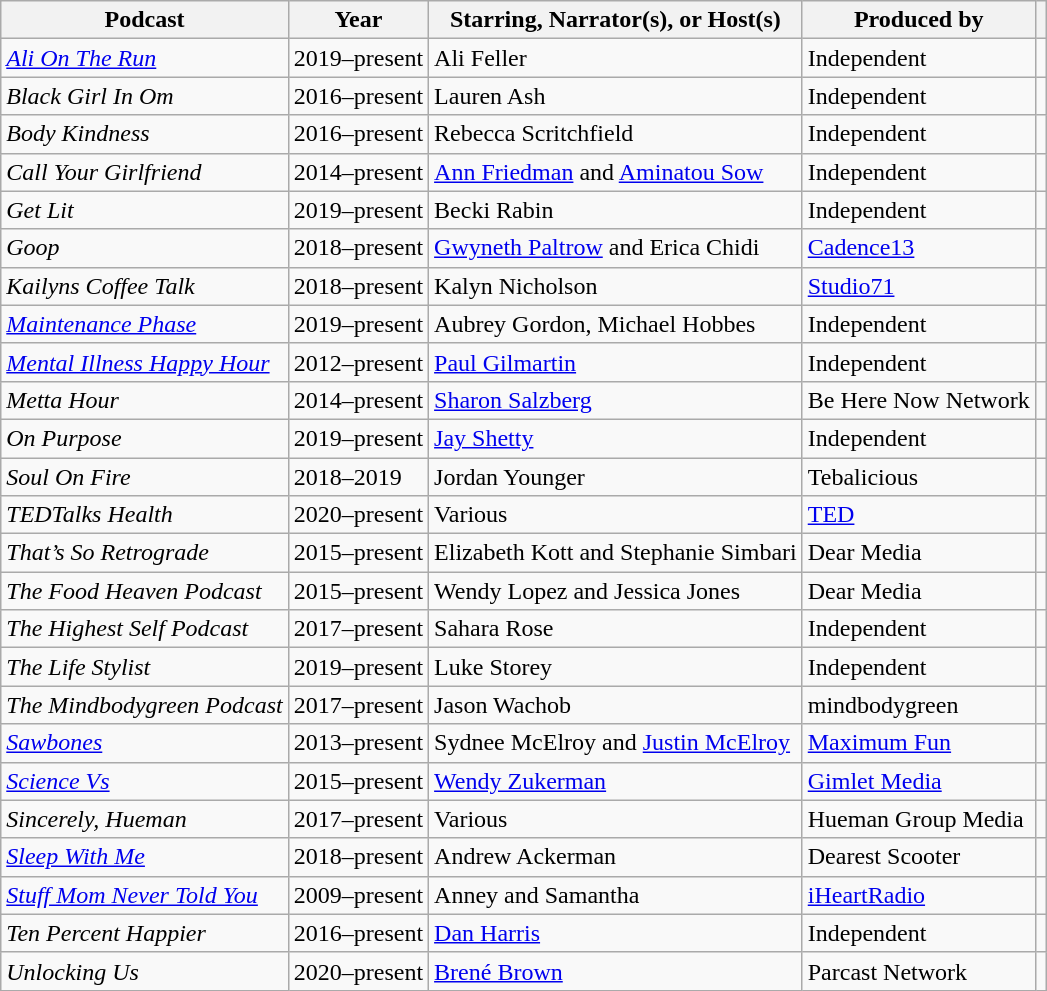<table class="wikitable sortable">
<tr>
<th>Podcast</th>
<th>Year</th>
<th>Starring, Narrator(s), or Host(s)</th>
<th>Produced by</th>
<th></th>
</tr>
<tr>
<td><a href='#'><em>Ali On The Run</em></a></td>
<td>2019–present</td>
<td>Ali Feller</td>
<td>Independent</td>
<td></td>
</tr>
<tr>
<td><em>Black Girl In Om</em></td>
<td>2016–present</td>
<td>Lauren Ash</td>
<td>Independent</td>
<td></td>
</tr>
<tr>
<td><em>Body Kindness</em></td>
<td>2016–present</td>
<td>Rebecca Scritchfield</td>
<td>Independent</td>
<td></td>
</tr>
<tr>
<td><em>Call Your Girlfriend</em></td>
<td>2014–present</td>
<td><a href='#'>Ann Friedman</a> and <a href='#'>Aminatou Sow</a></td>
<td>Independent</td>
<td></td>
</tr>
<tr>
<td><em>Get Lit</em></td>
<td>2019–present</td>
<td>Becki Rabin</td>
<td>Independent</td>
<td></td>
</tr>
<tr>
<td><em>Goop</em></td>
<td>2018–present</td>
<td><a href='#'>Gwyneth Paltrow</a> and Erica Chidi</td>
<td><a href='#'>Cadence13</a></td>
<td></td>
</tr>
<tr>
<td><em>Kailyns Coffee Talk</em></td>
<td>2018–present</td>
<td>Kalyn Nicholson</td>
<td><a href='#'>Studio71</a></td>
<td></td>
</tr>
<tr>
<td><em><a href='#'>Maintenance Phase</a></em></td>
<td>2019–present</td>
<td>Aubrey Gordon, Michael Hobbes</td>
<td>Independent</td>
<td></td>
</tr>
<tr>
<td><a href='#'><em>Mental Illness Happy Hour</em></a></td>
<td>2012–present</td>
<td><a href='#'>Paul Gilmartin</a></td>
<td>Independent</td>
<td></td>
</tr>
<tr>
<td><em>Metta Hour</em></td>
<td>2014–present</td>
<td><a href='#'>Sharon Salzberg</a></td>
<td>Be Here Now Network</td>
<td></td>
</tr>
<tr>
<td><em>On Purpose</em></td>
<td>2019–present</td>
<td><a href='#'>Jay Shetty</a></td>
<td>Independent</td>
<td></td>
</tr>
<tr>
<td><em>Soul On Fire</em></td>
<td>2018–2019</td>
<td>Jordan Younger</td>
<td>Tebalicious</td>
<td></td>
</tr>
<tr>
<td><em>TEDTalks Health</em></td>
<td>2020–present</td>
<td>Various</td>
<td><a href='#'>TED</a></td>
<td></td>
</tr>
<tr>
<td><em>That’s So Retrograde</em></td>
<td>2015–present</td>
<td>Elizabeth Kott and Stephanie Simbari</td>
<td>Dear Media</td>
<td></td>
</tr>
<tr>
<td><em>The Food Heaven Podcast</em></td>
<td>2015–present</td>
<td>Wendy Lopez and Jessica Jones</td>
<td>Dear Media</td>
<td></td>
</tr>
<tr>
<td><em>The Highest Self Podcast</em></td>
<td>2017–present</td>
<td>Sahara Rose</td>
<td>Independent</td>
<td></td>
</tr>
<tr>
<td><em>The Life Stylist</em></td>
<td>2019–present</td>
<td>Luke Storey</td>
<td>Independent</td>
<td></td>
</tr>
<tr>
<td><em>The Mindbodygreen Podcast</em></td>
<td>2017–present</td>
<td>Jason Wachob</td>
<td>mindbodygreen</td>
<td></td>
</tr>
<tr>
<td><a href='#'><em>Sawbones</em></a></td>
<td>2013–present</td>
<td>Sydnee McElroy and <a href='#'>Justin McElroy</a></td>
<td><a href='#'>Maximum Fun</a></td>
<td></td>
</tr>
<tr>
<td><em><a href='#'>Science Vs</a></em></td>
<td>2015–present</td>
<td><a href='#'>Wendy Zukerman</a></td>
<td><a href='#'>Gimlet Media</a></td>
<td></td>
</tr>
<tr>
<td><em>Sincerely, Hueman</em></td>
<td>2017–present</td>
<td>Various</td>
<td>Hueman Group Media</td>
<td></td>
</tr>
<tr>
<td><a href='#'><em>Sleep With Me</em></a></td>
<td>2018–present</td>
<td>Andrew Ackerman</td>
<td>Dearest Scooter</td>
<td></td>
</tr>
<tr>
<td><em><a href='#'>Stuff Mom Never Told You</a></em></td>
<td>2009–present</td>
<td>Anney and Samantha</td>
<td><a href='#'>iHeartRadio</a></td>
<td></td>
</tr>
<tr>
<td><em>Ten Percent Happier</em></td>
<td>2016–present</td>
<td><a href='#'>Dan Harris</a></td>
<td>Independent</td>
<td></td>
</tr>
<tr>
<td><em>Unlocking Us</em></td>
<td>2020–present</td>
<td><a href='#'>Brené Brown</a></td>
<td>Parcast Network</td>
<td></td>
</tr>
</table>
